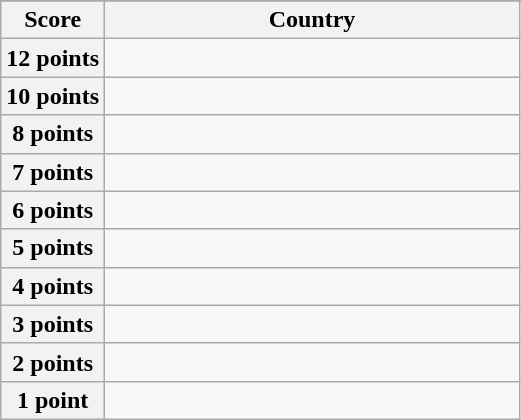<table class="wikitable">
<tr>
</tr>
<tr>
<th scope="col" width="20%">Score</th>
<th scope="col">Country</th>
</tr>
<tr>
<th scope="row">12 points</th>
<td></td>
</tr>
<tr>
<th scope="row">10 points</th>
<td></td>
</tr>
<tr>
<th scope="row">8 points</th>
<td></td>
</tr>
<tr>
<th scope="row">7 points</th>
<td></td>
</tr>
<tr>
<th scope="row">6 points</th>
<td></td>
</tr>
<tr>
<th scope="row">5 points</th>
<td></td>
</tr>
<tr>
<th scope="row">4 points</th>
<td></td>
</tr>
<tr>
<th scope="row">3 points</th>
<td></td>
</tr>
<tr>
<th scope="row">2 points</th>
<td></td>
</tr>
<tr>
<th scope="row">1 point</th>
<td></td>
</tr>
</table>
